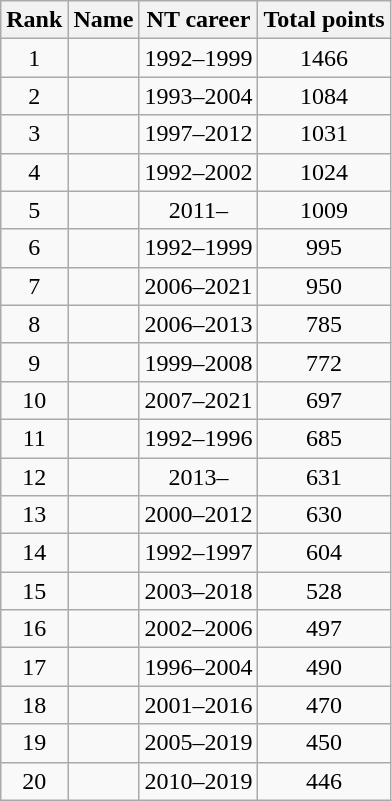<table class="wikitable sortable" style="text-align: center;">
<tr>
<th>Rank</th>
<th>Name</th>
<th class="unsortable">NT career</th>
<th>Total points</th>
</tr>
<tr>
<td>1</td>
<td style="text-align: left;"></td>
<td>1992–1999</td>
<td>1466</td>
</tr>
<tr>
<td>2</td>
<td style="text-align: left;"></td>
<td>1993–2004</td>
<td>1084</td>
</tr>
<tr>
<td>3</td>
<td style="text-align: left;"></td>
<td>1997–2012</td>
<td>1031</td>
</tr>
<tr>
<td>4</td>
<td style="text-align: left;"></td>
<td>1992–2002</td>
<td>1024</td>
</tr>
<tr>
<td>5</td>
<td style="text-align:left;"><strong></strong></td>
<td>2011–</td>
<td>1009</td>
</tr>
<tr>
<td>6</td>
<td style="text-align: left;"></td>
<td>1992–1999</td>
<td>995</td>
</tr>
<tr>
<td>7</td>
<td style="text-align: left;"></td>
<td>2006–2021</td>
<td>950</td>
</tr>
<tr>
<td>8</td>
<td style="text-align: left;"></td>
<td>2006–2013</td>
<td>785</td>
</tr>
<tr>
<td>9</td>
<td style="text-align: left;"></td>
<td>1999–2008</td>
<td>772</td>
</tr>
<tr>
<td>10</td>
<td style="text-align: left;"></td>
<td>2007–2021</td>
<td>697</td>
</tr>
<tr>
<td>11</td>
<td style="text-align: left;"></td>
<td>1992–1996</td>
<td>685</td>
</tr>
<tr>
<td>12</td>
<td style="text-align: left;"><strong></strong></td>
<td>2013–</td>
<td>631</td>
</tr>
<tr>
<td>13</td>
<td style="text-align: left;"></td>
<td>2000–2012</td>
<td>630</td>
</tr>
<tr>
<td>14</td>
<td style="text-align: left;"></td>
<td>1992–1997</td>
<td>604</td>
</tr>
<tr>
<td>15</td>
<td style="text-align:left;"></td>
<td>2003–2018</td>
<td>528</td>
</tr>
<tr>
<td>16</td>
<td style="text-align: left;"></td>
<td>2002–2006</td>
<td>497</td>
</tr>
<tr>
<td>17</td>
<td style="text-align: left;"></td>
<td>1996–2004</td>
<td>490</td>
</tr>
<tr>
<td>18</td>
<td style="text-align:left;"></td>
<td>2001–2016</td>
<td>470</td>
</tr>
<tr>
<td>19</td>
<td style="text-align: left;"></td>
<td>2005–2019</td>
<td>450</td>
</tr>
<tr>
<td>20</td>
<td style="text-align: left;"></td>
<td>2010–2019</td>
<td>446</td>
</tr>
</table>
